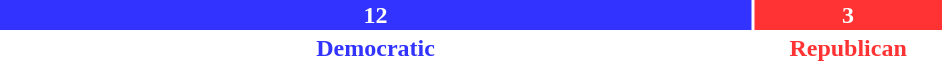<table style="width:50%">
<tr>
<td scope="row" colspan="3" style="text-align:center"></td>
</tr>
<tr>
<td scope="row" style="background:#33F; width:80%; text-align:center; color:white"><strong>12</strong></td>
<td style="background:#F33; width:20%; text-align:center; color:white"><strong>3</strong></td>
</tr>
<tr>
<td scope="row" style="text-align:center; color:#33F"><strong>Democratic</strong></td>
<td style="text-align:center; color:#F33"><strong>Republican</strong></td>
</tr>
</table>
